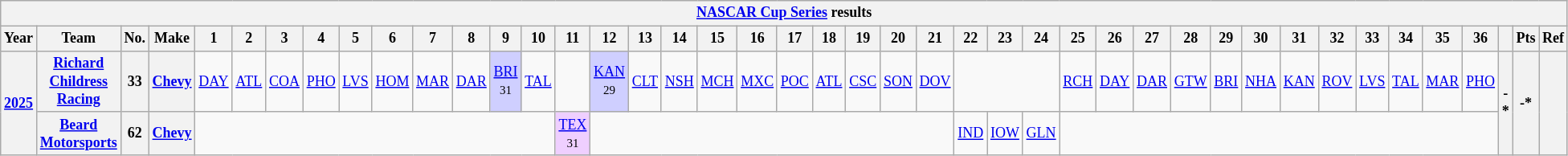<table class="wikitable" style="text-align:center; font-size:75%">
<tr>
<th colspan=43><a href='#'>NASCAR Cup Series</a> results</th>
</tr>
<tr>
<th>Year</th>
<th>Team</th>
<th>No.</th>
<th>Make</th>
<th>1</th>
<th>2</th>
<th>3</th>
<th>4</th>
<th>5</th>
<th>6</th>
<th>7</th>
<th>8</th>
<th>9</th>
<th>10</th>
<th>11</th>
<th>12</th>
<th>13</th>
<th>14</th>
<th>15</th>
<th>16</th>
<th>17</th>
<th>18</th>
<th>19</th>
<th>20</th>
<th>21</th>
<th>22</th>
<th>23</th>
<th>24</th>
<th>25</th>
<th>26</th>
<th>27</th>
<th>28</th>
<th>29</th>
<th>30</th>
<th>31</th>
<th>32</th>
<th>33</th>
<th>34</th>
<th>35</th>
<th>36</th>
<th></th>
<th>Pts</th>
<th>Ref</th>
</tr>
<tr>
<th rowspan=2><a href='#'>2025</a></th>
<th><a href='#'>Richard Childress Racing</a></th>
<th>33</th>
<th><a href='#'>Chevy</a></th>
<td><a href='#'>DAY</a></td>
<td><a href='#'>ATL</a></td>
<td><a href='#'>COA</a></td>
<td><a href='#'>PHO</a></td>
<td><a href='#'>LVS</a></td>
<td><a href='#'>HOM</a></td>
<td><a href='#'>MAR</a></td>
<td><a href='#'>DAR</a></td>
<td style="background:#CFCFFF;"><a href='#'>BRI</a><br><small>31</small></td>
<td><a href='#'>TAL</a></td>
<td></td>
<td style="background:#CFCFFF;"><a href='#'>KAN</a><br><small>29</small></td>
<td><a href='#'>CLT</a></td>
<td><a href='#'>NSH</a></td>
<td><a href='#'>MCH</a></td>
<td><a href='#'>MXC</a></td>
<td><a href='#'>POC</a></td>
<td><a href='#'>ATL</a></td>
<td><a href='#'>CSC</a></td>
<td><a href='#'>SON</a></td>
<td><a href='#'>DOV</a></td>
<td colspan=3></td>
<td><a href='#'>RCH</a></td>
<td><a href='#'>DAY</a></td>
<td><a href='#'>DAR</a></td>
<td><a href='#'>GTW</a></td>
<td><a href='#'>BRI</a></td>
<td><a href='#'>NHA</a></td>
<td><a href='#'>KAN</a></td>
<td><a href='#'>ROV</a></td>
<td><a href='#'>LVS</a></td>
<td><a href='#'>TAL</a></td>
<td><a href='#'>MAR</a></td>
<td><a href='#'>PHO</a></td>
<th rowspan=2>-*</th>
<th rowspan=2>-*</th>
<th rowspan=2></th>
</tr>
<tr>
<th><a href='#'>Beard Motorsports</a></th>
<th>62</th>
<th><a href='#'>Chevy</a></th>
<td colspan=10></td>
<td style="background:#EFCFFF;"><a href='#'>TEX</a><br><small>31</small></td>
<td colspan=10></td>
<td><a href='#'>IND</a></td>
<td><a href='#'>IOW</a></td>
<td><a href='#'>GLN</a></td>
<td colspan=12></td>
</tr>
</table>
